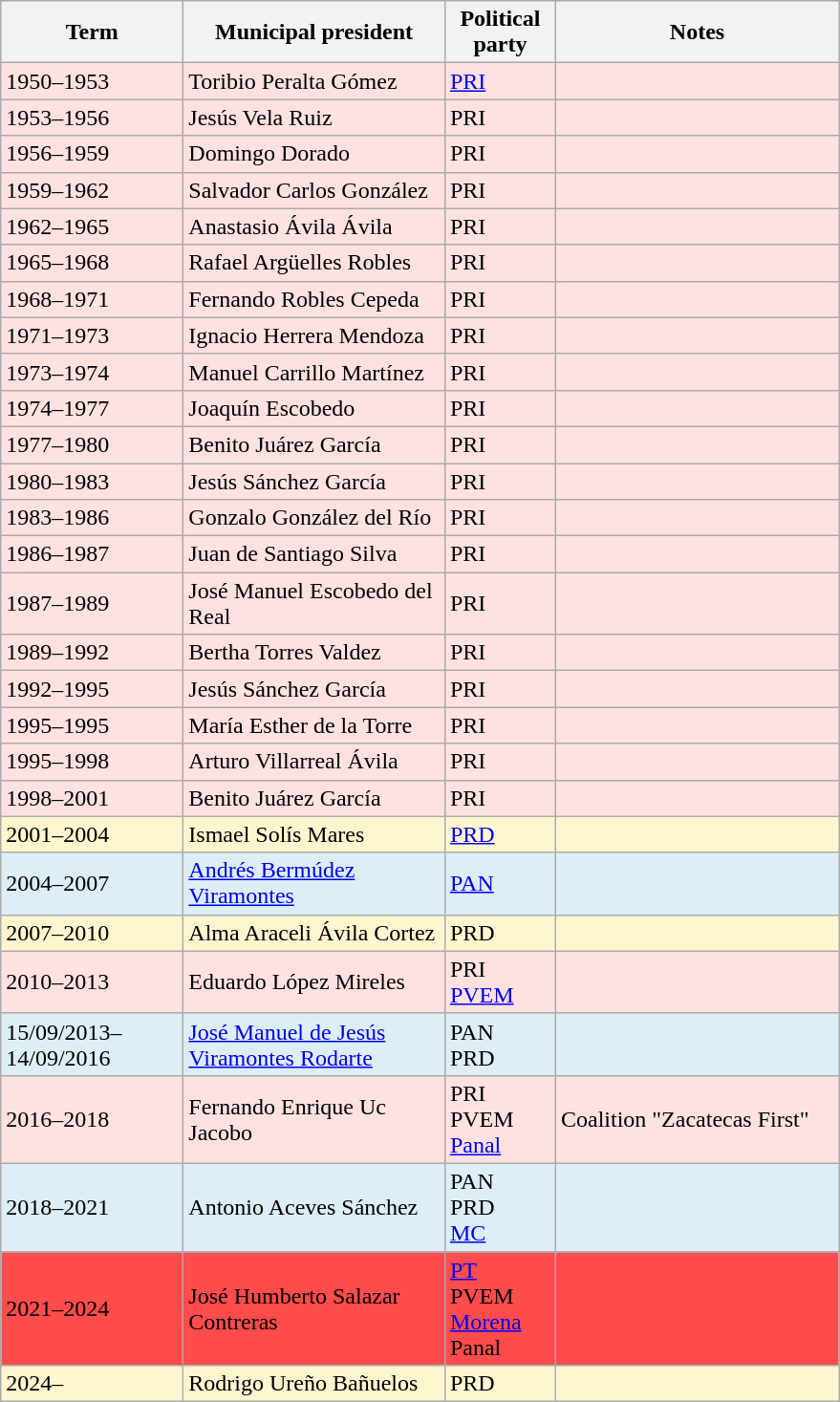<table class="wikitable">
<tr>
<th width=120px>Term</th>
<th width=175px>Municipal president</th>
<th width=70px>Political party</th>
<th width=190px>Notes</th>
</tr>
<tr style="background:#ffe1e1">
<td>1950–1953</td>
<td>Toribio Peralta Gómez</td>
<td><a href='#'>PRI</a> </td>
<td></td>
</tr>
<tr style="background:#ffe1e1">
<td>1953–1956</td>
<td>Jesús Vela Ruiz</td>
<td>PRI </td>
<td></td>
</tr>
<tr style="background:#ffe1e1">
<td>1956–1959</td>
<td>Domingo Dorado</td>
<td>PRI </td>
<td></td>
</tr>
<tr style="background:#ffe1e1">
<td>1959–1962</td>
<td>Salvador Carlos González</td>
<td>PRI </td>
<td></td>
</tr>
<tr style="background:#ffe1e1">
<td>1962–1965</td>
<td>Anastasio Ávila Ávila</td>
<td>PRI </td>
<td></td>
</tr>
<tr style="background:#ffe1e1">
<td>1965–1968</td>
<td>Rafael Argüelles Robles</td>
<td>PRI </td>
<td></td>
</tr>
<tr style="background:#ffe1e1">
<td>1968–1971</td>
<td>Fernando Robles Cepeda</td>
<td>PRI </td>
<td></td>
</tr>
<tr style="background:#ffe1e1">
<td>1971–1973</td>
<td>Ignacio Herrera Mendoza</td>
<td>PRI </td>
<td></td>
</tr>
<tr style="background:#ffe1e1">
<td>1973–1974</td>
<td>Manuel Carrillo Martínez</td>
<td>PRI </td>
<td></td>
</tr>
<tr style="background:#ffe1e1">
<td>1974–1977</td>
<td>Joaquín Escobedo</td>
<td>PRI </td>
<td></td>
</tr>
<tr style="background:#ffe1e1">
<td>1977–1980</td>
<td>Benito Juárez García</td>
<td>PRI </td>
<td></td>
</tr>
<tr style="background:#ffe1e1">
<td>1980–1983</td>
<td>Jesús Sánchez García</td>
<td>PRI </td>
<td></td>
</tr>
<tr style="background:#ffe1e1">
<td>1983–1986</td>
<td>Gonzalo González del Río</td>
<td>PRI </td>
<td></td>
</tr>
<tr style="background:#ffe1e1">
<td>1986–1987</td>
<td>Juan de Santiago Silva</td>
<td>PRI </td>
<td></td>
</tr>
<tr style="background:#ffe1e1">
<td>1987–1989</td>
<td>José Manuel Escobedo del Real</td>
<td>PRI </td>
<td></td>
</tr>
<tr style="background:#ffe1e1">
<td>1989–1992</td>
<td>Bertha Torres Valdez</td>
<td>PRI </td>
<td></td>
</tr>
<tr style="background:#ffe1e1">
<td>1992–1995</td>
<td>Jesús Sánchez García</td>
<td>PRI </td>
<td></td>
</tr>
<tr style="background:#ffe1e1">
<td>1995–1995</td>
<td>María Esther de la Torre</td>
<td>PRI </td>
<td></td>
</tr>
<tr style="background:#ffe1e1">
<td>1995–1998</td>
<td>Arturo Villarreal Ávila</td>
<td>PRI </td>
<td></td>
</tr>
<tr style="background:#ffe1e1">
<td>1998–2001</td>
<td>Benito Juárez García</td>
<td>PRI </td>
<td></td>
</tr>
<tr style="background:#fff6d0">
<td>2001–2004</td>
<td>Ismael Solís Mares</td>
<td><a href='#'>PRD</a> </td>
<td></td>
</tr>
<tr style="background:#ddeef6">
<td>2004–2007</td>
<td><a href='#'>Andrés Bermúdez Viramontes</a></td>
<td><a href='#'>PAN</a> </td>
<td></td>
</tr>
<tr style="background:#fff6d0">
<td>2007–2010</td>
<td>Alma Araceli Ávila Cortez</td>
<td>PRD </td>
<td></td>
</tr>
<tr style="background:#ffe1e1">
<td>2010–2013</td>
<td>Eduardo López Mireles</td>
<td>PRI <br> <a href='#'>PVEM</a> </td>
<td></td>
</tr>
<tr style="background:#ddeef6">
<td>15/09/2013–14/09/2016</td>
<td><a href='#'>José Manuel de Jesús Viramontes Rodarte</a></td>
<td>PAN <br> PRD </td>
<td></td>
</tr>
<tr style="background:#ffe1e1">
<td>2016–2018</td>
<td>Fernando Enrique Uc Jacobo</td>
<td>PRI <br> PVEM <br> <a href='#'>Panal</a> </td>
<td>Coalition "Zacatecas First"</td>
</tr>
<tr style="background:#ddeef6">
<td>2018–2021</td>
<td>Antonio Aceves Sánchez</td>
<td>PAN <br>PRD <br><a href='#'>MC</a> </td>
<td></td>
</tr>
<tr style="background:#ff4c4c">
<td>2021–2024</td>
<td>José Humberto Salazar Contreras</td>
<td><a href='#'>PT</a> <br> PVEM <br> <a href='#'>Morena</a> <br> Panal </td>
<td></td>
</tr>
<tr style="background:#fff6d0">
<td>2024–</td>
<td>Rodrigo Ureño Bañuelos</td>
<td>PRD </td>
<td></td>
</tr>
</table>
